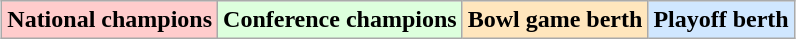<table class="wikitable" style="margin:1em auto;">
<tr>
<td bgcolor="#FFCCCC"><strong>National champions</strong></td>
<td bgcolor="#ddffdd"><strong>Conference champions</strong></td>
<td bgcolor="#ffe6bd"><strong>Bowl game berth</strong></td>
<td bgcolor="#d0e7ff"><strong>Playoff berth</strong></td>
</tr>
</table>
